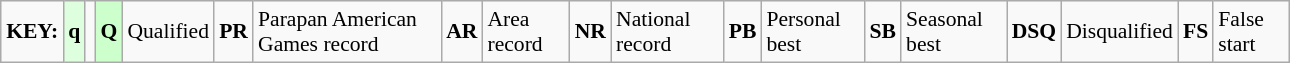<table class="wikitable" style="margin:0.5em auto; font-size:90%;position:relative;" width=68%>
<tr>
<td><strong>KEY:</strong></td>
<td bgcolor=ddffdd align=center><strong>q</strong></td>
<td></td>
<td bgcolor=ccffcc align=center><strong>Q</strong></td>
<td>Qualified</td>
<td align=center><strong>PR</strong></td>
<td>Parapan American Games record</td>
<td align=center><strong>AR</strong></td>
<td>Area record</td>
<td align=center><strong>NR</strong></td>
<td>National record</td>
<td align=center><strong>PB</strong></td>
<td>Personal best</td>
<td align=center><strong>SB</strong></td>
<td>Seasonal best</td>
<td align=center><strong>DSQ</strong></td>
<td>Disqualified</td>
<td align=center><strong>FS</strong></td>
<td>False start</td>
</tr>
</table>
